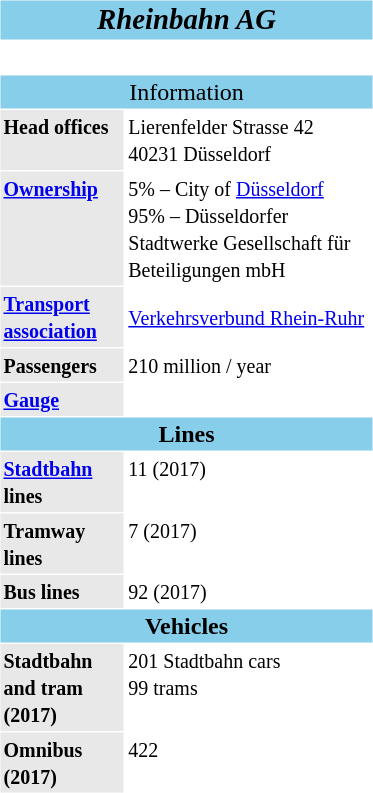<table border="0" cellpadding="2" cellspacing="1" style="float:right; empty-cells:show; margin-left:1em; margin-bottom:0.5em; width: 250px;">
<tr>
<th align="center" bgcolor="skyblue" colspan="4"><em><span><big>Rheinbahn AG</big></span></em></th>
</tr>
<tr>
<td align="center" colspan="4"><br></td>
</tr>
<tr>
<td align="center" bgcolor="skyblue" colspan="4"><span>Information</span></td>
</tr>
<tr>
<th colspan="2" align="left" valign="top" bgcolor="#E8E8E8"><small>Head offices</small></th>
<td colspan="2" bgcolor="#FFFFFF" valign="top"><small>Lierenfelder Strasse 42<br>40231 Düsseldorf<br></small></td>
</tr>
<tr>
<th colspan="2" align="left" valign="top" bgcolor="#E8E8E8"><small><a href='#'>Ownership</a></small></th>
<td colspan="2" bgcolor="#FFFFFF"><small>5% – City of <a href='#'>Düsseldorf</a><br>95% – Düsseldorfer Stadtwerke Gesellschaft für Beteiligungen mbH </small></td>
</tr>
<tr>
<th colspan="2" align="left" valign="top" bgcolor="#E8E8E8"><small><a href='#'>Transport association</a></small></th>
<td colspan="2" bgcolor="#FFFFFF"><small><a href='#'>Verkehrsverbund Rhein-Ruhr</a></small></td>
</tr>
<tr>
<th colspan="2" align="left" valign="top" bgcolor="#E8E8E8"><small>Passengers</small></th>
<td colspan="2" bgcolor="#FFFFFF"><small>210 million / year</small></td>
</tr>
<tr>
<th colspan="2" align="left" valign="top" bgcolor="#E8E8E8"><small><a href='#'>Gauge</a></small></th>
<td colspan="2" bgcolor="#FFFFFF"><small></small></td>
</tr>
<tr>
<th bgcolor="skyblue" colspan="4"><span>Lines</span></th>
</tr>
<tr>
<th colspan="2" align="left" valign="top" bgcolor="#E8E8E8"><small><a href='#'>Stadtbahn</a> lines</small></th>
<td colspan="2" bgcolor="#FFFFFF" valign="top"><small>11 (2017)<br></small></td>
</tr>
<tr>
<th colspan="2" align="left" valign="top" bgcolor="#E8E8E8"><small>Tramway lines</small></th>
<td colspan="2" bgcolor="#FFFFFF" valign="top"><small>7 (2017)<br></small></td>
</tr>
<tr>
<th colspan="2" align="left" valign="top" bgcolor="#E8E8E8"><small>Bus lines</small></th>
<td colspan="2" bgcolor="#FFFFFF" valign="top"><small>92 (2017)</small></td>
</tr>
<tr>
<th bgcolor="skyblue" colspan="4"><span>Vehicles</span></th>
</tr>
<tr>
<th colspan="2" align="left" valign="top" bgcolor="#E8E8E8"><small>Stadtbahn and tram<br>(2017)</small></th>
<td colspan="2" bgcolor="#FFFFFF" valign="top"><small>201 Stadtbahn cars<br>99 trams</small></td>
</tr>
<tr>
<th colspan="2" align="left" valign="top" bgcolor="#E8E8E8"><small>Omnibus<br>(2017)</small></th>
<td colspan="2" bgcolor="#FFFFFF" valign="top"><small>422<br></small></td>
</tr>
<tr>
</tr>
</table>
